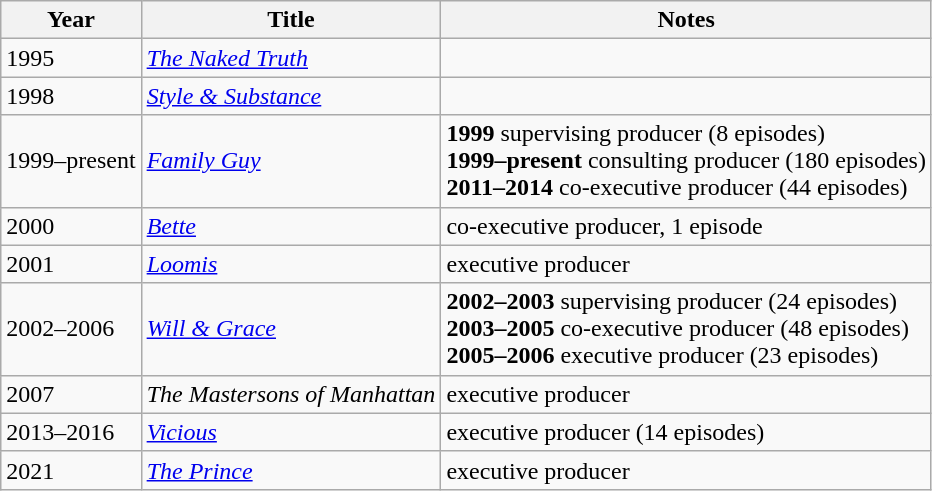<table class="wikitable sortable">
<tr>
<th>Year</th>
<th>Title</th>
<th>Notes</th>
</tr>
<tr>
<td>1995</td>
<td><em><a href='#'>The Naked Truth</a></em></td>
<td></td>
</tr>
<tr>
<td>1998</td>
<td><em><a href='#'>Style & Substance</a></em></td>
<td></td>
</tr>
<tr>
<td>1999–present</td>
<td><em><a href='#'>Family Guy</a></em></td>
<td><strong>1999</strong> supervising producer (8 episodes)<br><strong>1999–present</strong> consulting producer (180 episodes)<br><strong>2011–2014</strong> co-executive producer (44 episodes)</td>
</tr>
<tr>
<td>2000</td>
<td><em><a href='#'>Bette</a></em></td>
<td>co-executive producer, 1 episode</td>
</tr>
<tr>
<td>2001</td>
<td><em><a href='#'>Loomis</a></em></td>
<td>executive producer</td>
</tr>
<tr>
<td>2002–2006</td>
<td><em><a href='#'>Will & Grace</a></em></td>
<td><strong>2002–2003</strong> supervising producer (24 episodes)<br><strong>2003–2005</strong> co-executive producer (48 episodes)<br><strong>2005–2006</strong> executive producer (23 episodes)</td>
</tr>
<tr>
<td>2007</td>
<td><em>The Mastersons of Manhattan</em></td>
<td>executive producer</td>
</tr>
<tr>
<td>2013–2016</td>
<td><em><a href='#'>Vicious</a></em></td>
<td>executive producer (14 episodes)</td>
</tr>
<tr>
<td>2021</td>
<td><em><a href='#'>The Prince</a></em></td>
<td>executive producer</td>
</tr>
</table>
